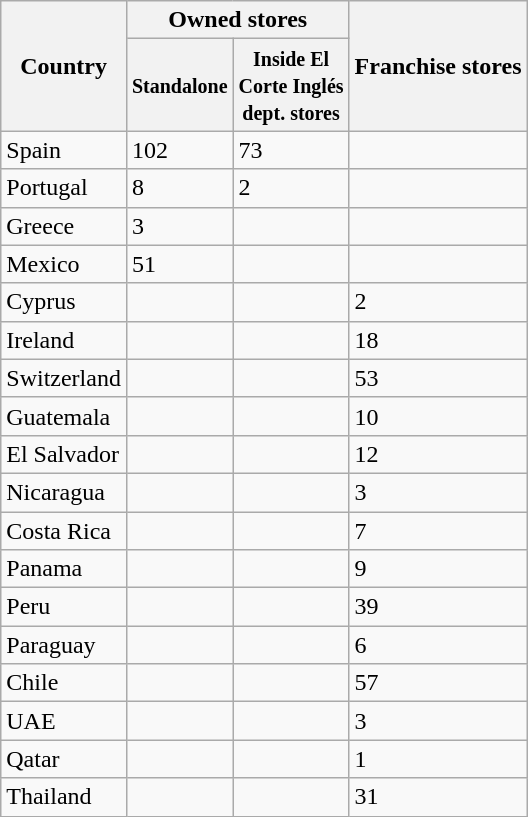<table class="wikitable">
<tr>
<th rowspan=2>Country</th>
<th colspan=2>Owned stores</th>
<th rowspan=2>Franchise stores</th>
</tr>
<tr>
<th><small>Standalone</small></th>
<th><small>Inside El<br>Corte Inglés<br>dept. stores</small></th>
</tr>
<tr>
<td>Spain</td>
<td>102</td>
<td>73</td>
<td></td>
</tr>
<tr>
<td>Portugal</td>
<td>8</td>
<td>2</td>
<td></td>
</tr>
<tr>
<td>Greece</td>
<td>3</td>
<td></td>
<td></td>
</tr>
<tr>
<td>Mexico</td>
<td>51</td>
<td></td>
<td></td>
</tr>
<tr>
<td>Cyprus</td>
<td></td>
<td></td>
<td>2</td>
</tr>
<tr>
<td>Ireland</td>
<td></td>
<td></td>
<td>18</td>
</tr>
<tr>
<td>Switzerland</td>
<td></td>
<td></td>
<td>53</td>
</tr>
<tr>
<td>Guatemala</td>
<td></td>
<td></td>
<td>10</td>
</tr>
<tr>
<td>El Salvador</td>
<td></td>
<td></td>
<td>12</td>
</tr>
<tr>
<td>Nicaragua</td>
<td></td>
<td></td>
<td>3</td>
</tr>
<tr>
<td>Costa Rica</td>
<td></td>
<td></td>
<td>7</td>
</tr>
<tr>
<td>Panama</td>
<td></td>
<td></td>
<td>9</td>
</tr>
<tr>
<td>Peru</td>
<td></td>
<td></td>
<td>39</td>
</tr>
<tr>
<td>Paraguay</td>
<td></td>
<td></td>
<td>6</td>
</tr>
<tr>
<td>Chile</td>
<td></td>
<td></td>
<td>57</td>
</tr>
<tr>
<td>UAE</td>
<td></td>
<td></td>
<td>3</td>
</tr>
<tr>
<td>Qatar</td>
<td></td>
<td></td>
<td>1</td>
</tr>
<tr>
<td>Thailand</td>
<td></td>
<td></td>
<td>31</td>
</tr>
</table>
